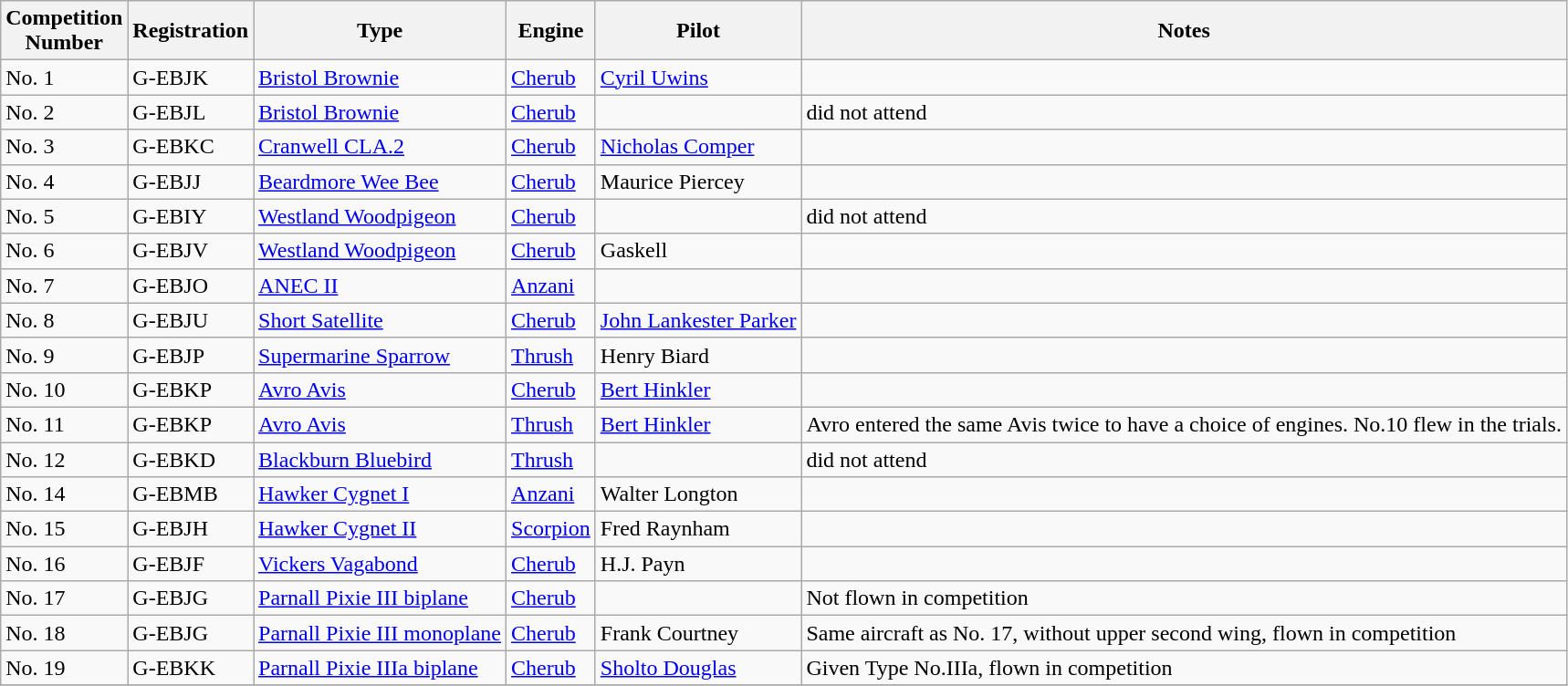<table class="wikitable">
<tr>
<th>Competition<br> Number</th>
<th>Registration</th>
<th>Type</th>
<th>Engine</th>
<th>Pilot</th>
<th>Notes</th>
</tr>
<tr>
<td>No. 1</td>
<td>G-EBJK</td>
<td><a href='#'>Bristol Brownie</a></td>
<td><a href='#'>Cherub</a></td>
<td><a href='#'>Cyril Uwins</a></td>
<td></td>
</tr>
<tr>
<td>No. 2</td>
<td>G-EBJL</td>
<td><a href='#'>Bristol Brownie</a></td>
<td><a href='#'>Cherub</a></td>
<td></td>
<td>did not attend</td>
</tr>
<tr>
<td>No. 3</td>
<td>G-EBKC</td>
<td><a href='#'>Cranwell CLA.2</a></td>
<td><a href='#'>Cherub</a></td>
<td><a href='#'>Nicholas Comper</a></td>
<td></td>
</tr>
<tr>
<td>No. 4</td>
<td>G-EBJJ</td>
<td><a href='#'>Beardmore Wee Bee</a></td>
<td><a href='#'>Cherub</a></td>
<td>Maurice Piercey</td>
<td></td>
</tr>
<tr>
<td>No. 5</td>
<td>G-EBIY</td>
<td><a href='#'>Westland Woodpigeon</a></td>
<td><a href='#'>Cherub</a></td>
<td></td>
<td>did not attend</td>
</tr>
<tr>
<td>No. 6</td>
<td>G-EBJV</td>
<td><a href='#'>Westland Woodpigeon</a></td>
<td><a href='#'>Cherub</a></td>
<td>Gaskell</td>
<td></td>
</tr>
<tr>
<td>No. 7</td>
<td>G-EBJO</td>
<td><a href='#'>ANEC II</a></td>
<td><a href='#'>Anzani</a></td>
<td></td>
<td></td>
</tr>
<tr>
<td>No. 8</td>
<td>G-EBJU</td>
<td><a href='#'>Short Satellite</a></td>
<td><a href='#'>Cherub</a></td>
<td><a href='#'>John Lankester Parker</a></td>
<td></td>
</tr>
<tr>
<td>No. 9</td>
<td>G-EBJP</td>
<td><a href='#'>Supermarine Sparrow</a></td>
<td><a href='#'>Thrush</a></td>
<td>Henry Biard</td>
<td></td>
</tr>
<tr>
<td>No. 10</td>
<td>G-EBKP</td>
<td><a href='#'>Avro Avis</a></td>
<td><a href='#'>Cherub</a></td>
<td><a href='#'>Bert Hinkler</a></td>
<td></td>
</tr>
<tr>
<td>No. 11</td>
<td>G-EBKP</td>
<td><a href='#'>Avro Avis</a></td>
<td><a href='#'>Thrush</a></td>
<td><a href='#'>Bert Hinkler</a></td>
<td>Avro entered the same Avis twice to have a choice of engines. No.10 flew in the trials.</td>
</tr>
<tr>
<td>No. 12</td>
<td>G-EBKD</td>
<td><a href='#'>Blackburn Bluebird</a></td>
<td><a href='#'>Thrush</a></td>
<td></td>
<td>did not attend</td>
</tr>
<tr>
<td>No. 14</td>
<td>G-EBMB</td>
<td><a href='#'>Hawker Cygnet I</a></td>
<td><a href='#'>Anzani</a></td>
<td>Walter Longton</td>
<td></td>
</tr>
<tr>
<td>No. 15</td>
<td>G-EBJH</td>
<td><a href='#'>Hawker Cygnet II</a></td>
<td><a href='#'>Scorpion</a></td>
<td>Fred Raynham</td>
<td></td>
</tr>
<tr>
<td>No. 16</td>
<td>G-EBJF</td>
<td><a href='#'>Vickers Vagabond</a></td>
<td><a href='#'>Cherub</a></td>
<td>H.J. Payn</td>
<td></td>
</tr>
<tr>
<td>No. 17</td>
<td>G-EBJG</td>
<td><a href='#'>Parnall Pixie III biplane</a></td>
<td><a href='#'>Cherub</a></td>
<td></td>
<td>Not flown in competition</td>
</tr>
<tr>
<td>No. 18</td>
<td>G-EBJG</td>
<td><a href='#'>Parnall Pixie III monoplane</a></td>
<td><a href='#'>Cherub</a></td>
<td>Frank Courtney</td>
<td>Same aircraft as No. 17, without upper second wing, flown in competition</td>
</tr>
<tr>
<td>No. 19</td>
<td>G-EBKK</td>
<td><a href='#'>Parnall Pixie IIIa biplane</a></td>
<td><a href='#'>Cherub</a></td>
<td><a href='#'>Sholto Douglas</a></td>
<td>Given Type No.IIIa, flown in competition</td>
</tr>
<tr>
</tr>
</table>
